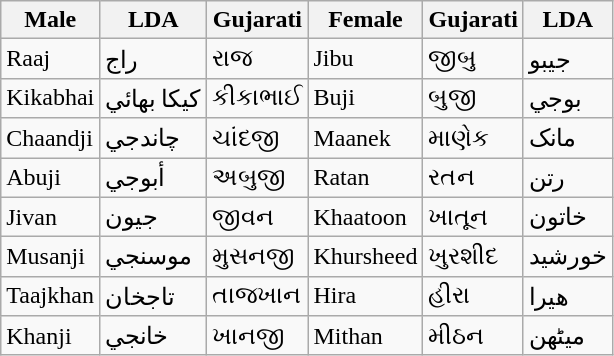<table class="wikitable">
<tr>
<th>Male</th>
<th>LDA</th>
<th>Gujarati</th>
<th>Female</th>
<th>Gujarati</th>
<th>LDA</th>
</tr>
<tr>
<td>Raaj</td>
<td>راج</td>
<td>રાજ</td>
<td>Jibu</td>
<td>જીબુ</td>
<td>جیبو</td>
</tr>
<tr>
<td>Kikabhai</td>
<td>کیکا بھائي</td>
<td>કીકાભાઈ</td>
<td>Buji</td>
<td>બુજી</td>
<td>بوجي</td>
</tr>
<tr>
<td>Chaandji</td>
<td>چاندجي</td>
<td>ચાંદજી</td>
<td>Maanek</td>
<td>માણેક</td>
<td>مانک</td>
</tr>
<tr>
<td>Abuji</td>
<td>أبوجي</td>
<td>અબુજી</td>
<td>Ratan</td>
<td>રતન</td>
<td>رتن</td>
</tr>
<tr>
<td>Jivan</td>
<td>جیون</td>
<td>જીવન</td>
<td>Khaatoon</td>
<td>ખાતૂન</td>
<td>خاتون</td>
</tr>
<tr>
<td>Musanji</td>
<td>موسنجي</td>
<td>મુસનજી</td>
<td>Khursheed</td>
<td>ખુરશીદ</td>
<td>خورشید</td>
</tr>
<tr>
<td>Taajkhan</td>
<td>تاجخان</td>
<td>તાજખાન</td>
<td>Hira</td>
<td>હીરા</td>
<td>ھیرا</td>
</tr>
<tr>
<td>Khanji</td>
<td>خانجي</td>
<td>ખાનજી</td>
<td>Mithan</td>
<td>મીઠન</td>
<td>میٹھن</td>
</tr>
</table>
